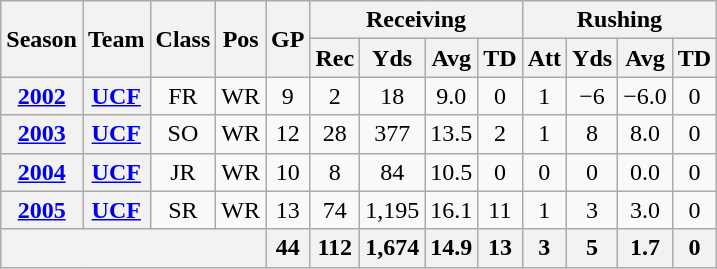<table class="wikitable" style="text-align:center;">
<tr>
<th rowspan="2">Season</th>
<th rowspan="2">Team</th>
<th rowspan="2">Class</th>
<th rowspan="2">Pos</th>
<th rowspan="2">GP</th>
<th colspan="4">Receiving</th>
<th colspan="4">Rushing</th>
</tr>
<tr>
<th>Rec</th>
<th>Yds</th>
<th>Avg</th>
<th>TD</th>
<th>Att</th>
<th>Yds</th>
<th>Avg</th>
<th>TD</th>
</tr>
<tr>
<th><a href='#'>2002</a></th>
<th><a href='#'>UCF</a></th>
<td>FR</td>
<td>WR</td>
<td>9</td>
<td>2</td>
<td>18</td>
<td>9.0</td>
<td>0</td>
<td>1</td>
<td>−6</td>
<td>−6.0</td>
<td>0</td>
</tr>
<tr>
<th><a href='#'>2003</a></th>
<th><a href='#'>UCF</a></th>
<td>SO</td>
<td>WR</td>
<td>12</td>
<td>28</td>
<td>377</td>
<td>13.5</td>
<td>2</td>
<td>1</td>
<td>8</td>
<td>8.0</td>
<td>0</td>
</tr>
<tr>
<th><a href='#'>2004</a></th>
<th><a href='#'>UCF</a></th>
<td>JR</td>
<td>WR</td>
<td>10</td>
<td>8</td>
<td>84</td>
<td>10.5</td>
<td>0</td>
<td>0</td>
<td>0</td>
<td>0.0</td>
<td>0</td>
</tr>
<tr>
<th><a href='#'>2005</a></th>
<th><a href='#'>UCF</a></th>
<td>SR</td>
<td>WR</td>
<td>13</td>
<td>74</td>
<td>1,195</td>
<td>16.1</td>
<td>11</td>
<td>1</td>
<td>3</td>
<td>3.0</td>
<td>0</td>
</tr>
<tr>
<th colspan="4"></th>
<th>44</th>
<th>112</th>
<th>1,674</th>
<th>14.9</th>
<th>13</th>
<th>3</th>
<th>5</th>
<th>1.7</th>
<th>0</th>
</tr>
</table>
